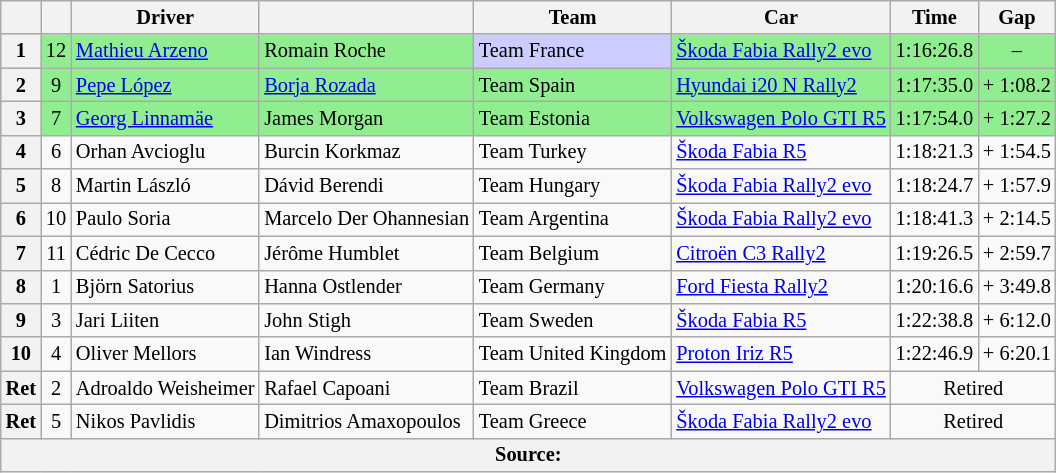<table class="wikitable" style="font-size:85%;">
<tr>
<th scope="col"></th>
<th scope="col"></th>
<th scope="col">Driver</th>
<th scope="col"></th>
<th scope="col">Team</th>
<th scope="col">Car</th>
<th scope="col">Time</th>
<th scope="col">Gap</th>
</tr>
<tr style="background:lightgreen;">
<th>1</th>
<td align="center">12</td>
<td> <a href='#'>Mathieu Arzeno</a></td>
<td> Romain Roche</td>
<td style="background:#ccccff"> Team France</td>
<td><a href='#'>Škoda Fabia Rally2 evo</a></td>
<td align="center">1:16:26.8</td>
<td align="center">–</td>
</tr>
<tr style="background:lightgreen;">
<th>2</th>
<td align="center">9</td>
<td> <a href='#'>Pepe López</a></td>
<td> <a href='#'>Borja Rozada</a></td>
<td> Team Spain</td>
<td><a href='#'>Hyundai i20 N Rally2</a></td>
<td align="center">1:17:35.0</td>
<td>+ 1:08.2</td>
</tr>
<tr style="background:lightgreen;">
<th>3</th>
<td align="center">7</td>
<td> <a href='#'>Georg Linnamäe</a></td>
<td> James Morgan</td>
<td> Team Estonia</td>
<td><a href='#'>Volkswagen Polo GTI R5</a></td>
<td align="center">1:17:54.0</td>
<td>+ 1:27.2</td>
</tr>
<tr>
<th>4</th>
<td align="center">6</td>
<td> Orhan Avcioglu</td>
<td> Burcin Korkmaz</td>
<td> Team Turkey</td>
<td><a href='#'>Škoda Fabia R5</a></td>
<td align="center">1:18:21.3</td>
<td>+ 1:54.5</td>
</tr>
<tr>
<th>5</th>
<td align="center">8</td>
<td> Martin László</td>
<td> Dávid Berendi</td>
<td> Team Hungary</td>
<td><a href='#'>Škoda Fabia Rally2 evo</a></td>
<td align="center">1:18:24.7</td>
<td>+ 1:57.9</td>
</tr>
<tr>
<th>6</th>
<td align="center">10</td>
<td> Paulo Soria</td>
<td> Marcelo Der Ohannesian</td>
<td> Team Argentina</td>
<td><a href='#'>Škoda Fabia Rally2 evo</a></td>
<td align="center">1:18:41.3</td>
<td>+ 2:14.5</td>
</tr>
<tr>
<th>7</th>
<td align="center">11</td>
<td> Cédric De Cecco</td>
<td> Jérôme Humblet</td>
<td> Team Belgium</td>
<td><a href='#'>Citroën C3 Rally2</a></td>
<td align="center">1:19:26.5</td>
<td>+ 2:59.7</td>
</tr>
<tr>
<th>8</th>
<td align="center">1</td>
<td> Björn Satorius</td>
<td> Hanna Ostlender</td>
<td> Team Germany</td>
<td><a href='#'>Ford Fiesta Rally2</a></td>
<td align="center">1:20:16.6</td>
<td>+ 3:49.8</td>
</tr>
<tr>
<th>9</th>
<td align="center">3</td>
<td> Jari Liiten</td>
<td> John Stigh</td>
<td> Team Sweden</td>
<td><a href='#'>Škoda Fabia R5</a></td>
<td align="center">1:22:38.8</td>
<td>+ 6:12.0</td>
</tr>
<tr>
<th>10</th>
<td align="center">4</td>
<td> Oliver Mellors</td>
<td> Ian Windress</td>
<td> Team United Kingdom</td>
<td><a href='#'>Proton Iriz R5</a></td>
<td align="center">1:22:46.9</td>
<td>+ 6:20.1</td>
</tr>
<tr>
<th>Ret</th>
<td align="center">2</td>
<td> Adroaldo Weisheimer</td>
<td> Rafael Capoani</td>
<td> Team Brazil</td>
<td><a href='#'>Volkswagen Polo GTI R5</a></td>
<td colspan="2" align="center">Retired</td>
</tr>
<tr>
<th>Ret</th>
<td align="center">5</td>
<td> Nikos Pavlidis</td>
<td> Dimitrios Amaxopoulos</td>
<td> Team Greece</td>
<td><a href='#'>Škoda Fabia Rally2 evo</a></td>
<td colspan="2" align="center">Retired</td>
</tr>
<tr class="sortbottom">
<th colspan=8>Source:</th>
</tr>
</table>
